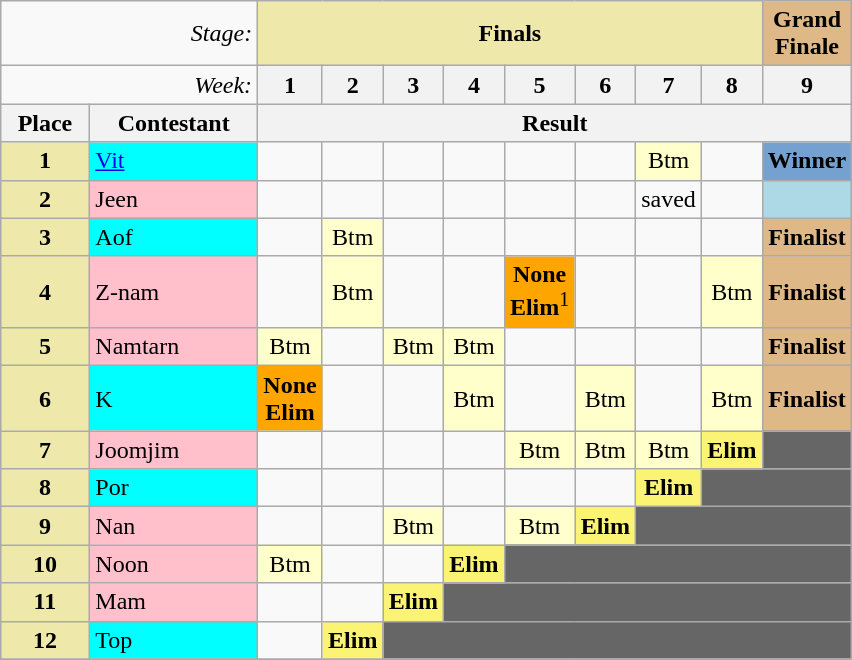<table class="wikitable" width=45% style="margin:1em auto;">
<tr>
<td width=30% colspan="2" align="right"><em>Stage:</em></td>
<td width=30% colspan="8" bgcolor="palegoldenrod" align="Center"><strong>Finals</strong></td>
<td width=5% colspan="1" bgcolor="#DEB887" align="Center"><strong>Grand Finale</strong></td>
</tr>
<tr>
<td colspan="2" align="right"><em>Week:</em></td>
<th>1</th>
<th>2</th>
<th>3</th>
<th>4</th>
<th>5</th>
<th>6</th>
<th>7</th>
<th>8</th>
<th>9</th>
</tr>
<tr>
<th>Place</th>
<th>Contestant</th>
<th colspan="9" align="center">Result</th>
</tr>
<tr>
<td align="center"  bgcolor="palegoldenrod"><strong>1</strong></td>
<td bgcolor="cyan"><a href='#'>Vit</a></td>
<td></td>
<td></td>
<td></td>
<td></td>
<td></td>
<td></td>
<td bgcolor="#FFFFCC" align="center">Btm</td>
<td></td>
<td style="background-color:#75A1D0;" align="center"><strong>Winner</strong></td>
</tr>
<tr>
<td align="center"  bgcolor="palegoldenrod"><strong>2</strong></td>
<td bgcolor="pink">Jeen</td>
<td></td>
<td></td>
<td></td>
<td></td>
<td></td>
<td></td>
<td><span>saved</span></td>
<td></td>
<td bgcolor="lightblue" align="center"></td>
</tr>
<tr>
<td align="center"  bgcolor="palegoldenrod"><strong>3</strong></td>
<td bgcolor="cyan">Aof</td>
<td></td>
<td bgcolor="#FFFFCC" align="center">Btm</td>
<td></td>
<td></td>
<td></td>
<td></td>
<td></td>
<td></td>
<td bgcolor="#DEB887" align="center"><strong>Finalist</strong></td>
</tr>
<tr>
<td align="center"  bgcolor="palegoldenrod"><strong>4</strong></td>
<td bgcolor="pink">Z-nam</td>
<td></td>
<td bgcolor="#FFFFCC" align="center">Btm</td>
<td></td>
<td></td>
<td bgcolor="orange" align="center"><strong>None Elim</strong><sup>1</sup></td>
<td></td>
<td></td>
<td bgcolor="#FFFFCC" align="center">Btm</td>
<td bgcolor="#DEB887" align="center"><strong>Finalist</strong></td>
</tr>
<tr>
<td align="center"  bgcolor="palegoldenrod"><strong>5</strong></td>
<td bgcolor="pink">Namtarn</td>
<td bgcolor="#FFFFCC" align="center">Btm</td>
<td></td>
<td bgcolor="#FFFFCC" align="center">Btm</td>
<td bgcolor="#FFFFCC" align="center">Btm</td>
<td></td>
<td></td>
<td></td>
<td></td>
<td bgcolor="#DEB887" align="center"><strong>Finalist</strong></td>
</tr>
<tr>
<td align="center"  bgcolor="palegoldenrod"><strong>6</strong></td>
<td bgcolor="cyan">K</td>
<td bgcolor="orange" align="center"><strong>None Elim</strong></td>
<td></td>
<td></td>
<td bgcolor="#FFFFCC" align="center">Btm</td>
<td></td>
<td bgcolor="#FFFFCC" align="center">Btm</td>
<td></td>
<td bgcolor="#FFFFCC" align="center">Btm</td>
<td bgcolor="#DEB887" align="center"><strong>Finalist</strong></td>
</tr>
<tr>
<td align="center"  bgcolor="palegoldenrod"><strong>7</strong></td>
<td bgcolor="pink">Joomjim</td>
<td></td>
<td></td>
<td></td>
<td></td>
<td bgcolor="#FFFFCC" align="center">Btm</td>
<td bgcolor="#FFFFCC" align="center">Btm</td>
<td bgcolor="#FFFFCC" align="center">Btm</td>
<td bgcolor="FBF373" align="center"><strong>Elim</strong></td>
<td colspan="1" bgcolor="666666"></td>
</tr>
<tr>
<td align="center"  bgcolor="palegoldenrod"><strong>8</strong></td>
<td bgcolor="cyan">Por</td>
<td></td>
<td></td>
<td></td>
<td></td>
<td></td>
<td></td>
<td bgcolor="FBF373" align="center"><strong>Elim</strong></td>
<td colspan="2" bgcolor="666666"></td>
</tr>
<tr>
<td align="center"  bgcolor="palegoldenrod"><strong>9</strong></td>
<td bgcolor="pink">Nan</td>
<td></td>
<td></td>
<td bgcolor="#FFFFCC" align="center">Btm</td>
<td></td>
<td bgcolor="#FFFFCC" align="center">Btm</td>
<td bgcolor="FBF373" align="center"><strong>Elim</strong></td>
<td colspan="3" bgcolor="666666"></td>
</tr>
<tr>
<td align="center"  bgcolor="palegoldenrod"><strong>10</strong></td>
<td bgcolor="pink">Noon</td>
<td bgcolor="#FFFFCC" align="center">Btm</td>
<td></td>
<td></td>
<td bgcolor="FBF373" align="center"><strong>Elim</strong></td>
<td colspan="5" bgcolor="666666"></td>
</tr>
<tr>
<td align="center"  bgcolor="palegoldenrod"><strong>11</strong></td>
<td bgcolor="pink">Mam</td>
<td></td>
<td></td>
<td bgcolor="FBF373" align="center"><strong>Elim</strong></td>
<td colspan="6" bgcolor="666666"></td>
</tr>
<tr>
<td align="center"  bgcolor="palegoldenrod"><strong>12</strong></td>
<td bgcolor="cyan">Top</td>
<td></td>
<td bgcolor="FBF373" align="center"><strong>Elim</strong></td>
<td colspan="7" bgcolor="666666"></td>
</tr>
<tr>
</tr>
</table>
